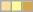<table class="wikitable"  style="font-size: 95%">
<tr>
<td bgcolor="#ffdd99"></td>
<td bgcolor="#ffff99"></td>
<td bgcolor="#d9a53d"></td>
</tr>
</table>
